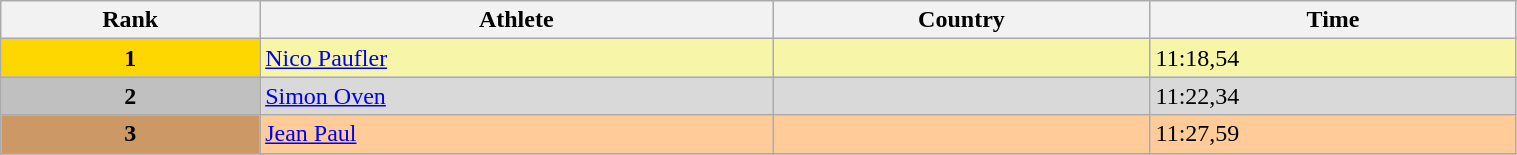<table class="wikitable" width=80% style="font-size:100%; text-align:left;">
<tr>
<th>Rank</th>
<th>Athlete</th>
<th>Country</th>
<th>Time</th>
</tr>
<tr align="center" valign="top" bgcolor="#F7F6A8">
<th style="background:#ffd700;">1</th>
<td align="left"><a href='#'>Nico Paufler</a></td>
<td align="left"></td>
<td align="left">11:18,54</td>
</tr>
<tr align="center" valign="top" bgcolor="#D9D9D9">
<th style="background:#c0c0c0;">2</th>
<td align="left"><a href='#'>Simon Oven</a></td>
<td align="left"></td>
<td align="left">11:22,34</td>
</tr>
<tr align="center" valign="top" bgcolor="#FFCC99">
<th style="background:#cc9966;">3</th>
<td align="left"><a href='#'>Jean Paul</a></td>
<td align="left"></td>
<td align="left">11:27,59</td>
</tr>
<tr align="center" valign="top" bgcolor="#FFFFFF">
</tr>
</table>
